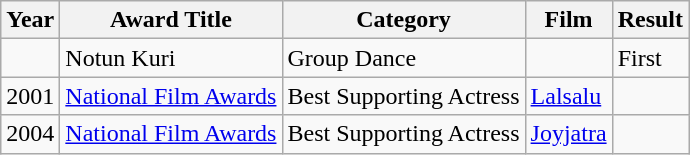<table class="wikitable">
<tr>
<th>Year</th>
<th>Award Title</th>
<th>Category</th>
<th>Film</th>
<th>Result</th>
</tr>
<tr>
<td></td>
<td>Notun Kuri</td>
<td>Group Dance</td>
<td></td>
<td>First</td>
</tr>
<tr>
<td>2001</td>
<td><a href='#'>National Film Awards</a></td>
<td>Best Supporting Actress</td>
<td><a href='#'>Lalsalu</a></td>
<td></td>
</tr>
<tr>
<td>2004</td>
<td><a href='#'>National Film Awards</a></td>
<td>Best Supporting Actress</td>
<td><a href='#'>Joyjatra</a></td>
<td></td>
</tr>
</table>
